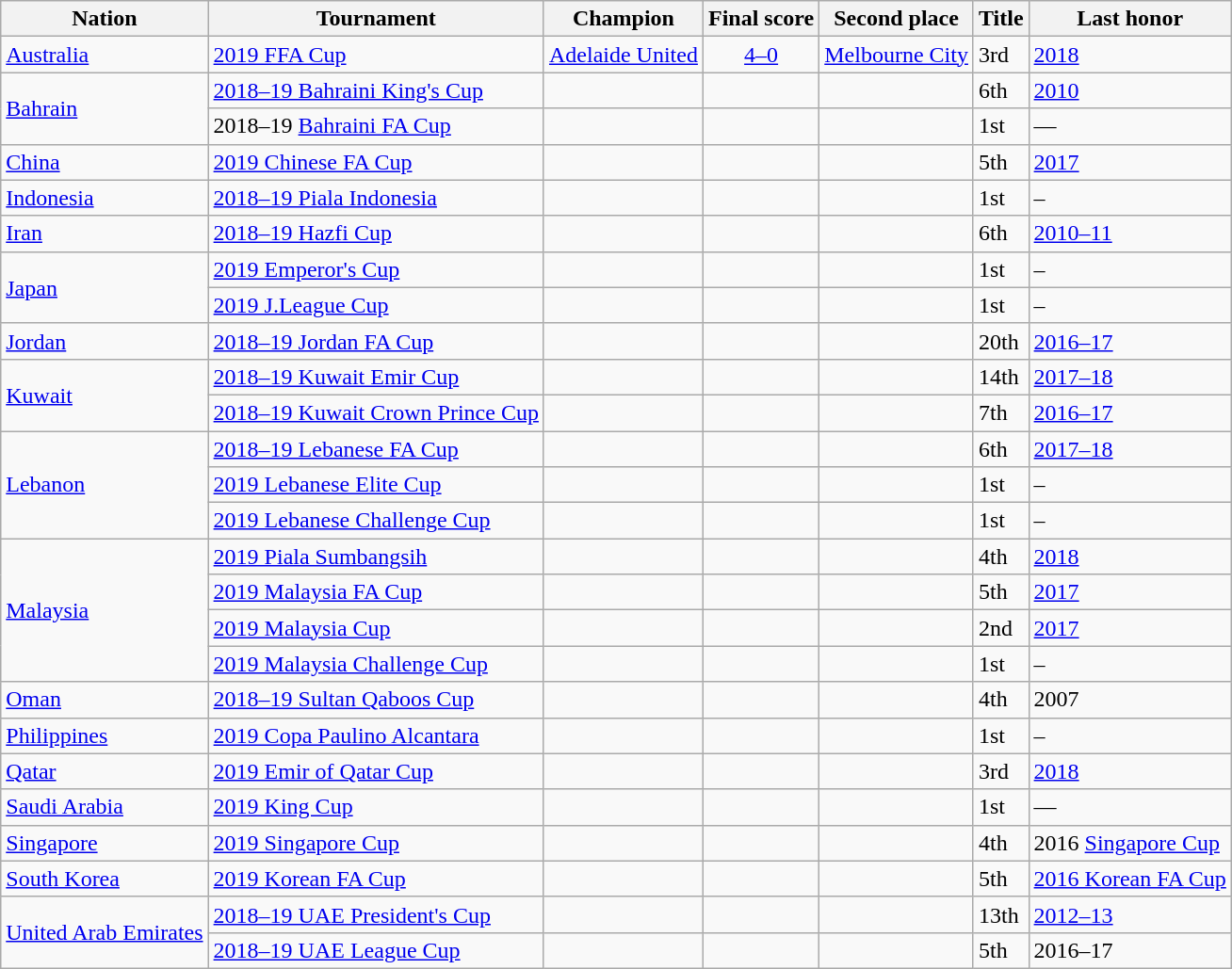<table class="wikitable sortable">
<tr>
<th>Nation</th>
<th>Tournament</th>
<th>Champion</th>
<th>Final score</th>
<th>Second place</th>
<th data-sort-type="number">Title</th>
<th>Last honor</th>
</tr>
<tr>
<td> <a href='#'>Australia</a></td>
<td><a href='#'>2019 FFA Cup</a></td>
<td align=center><a href='#'>Adelaide United</a></td>
<td align=center><a href='#'>4–0</a></td>
<td align=center><a href='#'>Melbourne City</a></td>
<td>3rd</td>
<td><a href='#'>2018</a></td>
</tr>
<tr>
<td rowspan=2> <a href='#'>Bahrain</a></td>
<td><a href='#'>2018–19 Bahraini King's Cup</a></td>
<td></td>
<td></td>
<td></td>
<td>6th</td>
<td><a href='#'>2010</a></td>
</tr>
<tr>
<td>2018–19 <a href='#'>Bahraini FA Cup</a></td>
<td></td>
<td></td>
<td></td>
<td>1st</td>
<td>—</td>
</tr>
<tr>
<td> <a href='#'>China</a></td>
<td><a href='#'>2019 Chinese FA Cup</a></td>
<td></td>
<td></td>
<td></td>
<td>5th</td>
<td><a href='#'>2017</a></td>
</tr>
<tr>
<td> <a href='#'>Indonesia</a></td>
<td><a href='#'>2018–19 Piala Indonesia</a></td>
<td></td>
<td></td>
<td></td>
<td>1st</td>
<td>–</td>
</tr>
<tr>
<td> <a href='#'>Iran</a></td>
<td><a href='#'>2018–19 Hazfi Cup</a></td>
<td></td>
<td></td>
<td></td>
<td>6th</td>
<td><a href='#'>2010–11</a></td>
</tr>
<tr>
<td rowspan=2> <a href='#'>Japan</a></td>
<td><a href='#'>2019 Emperor's Cup</a></td>
<td></td>
<td></td>
<td></td>
<td>1st</td>
<td>–</td>
</tr>
<tr>
<td><a href='#'>2019 J.League Cup</a></td>
<td></td>
<td></td>
<td></td>
<td>1st</td>
<td>–</td>
</tr>
<tr>
<td> <a href='#'>Jordan</a></td>
<td><a href='#'>2018–19 Jordan FA Cup</a></td>
<td></td>
<td></td>
<td></td>
<td>20th</td>
<td><a href='#'>2016–17</a></td>
</tr>
<tr>
<td rowspan=2> <a href='#'>Kuwait</a></td>
<td><a href='#'>2018–19 Kuwait Emir Cup</a></td>
<td></td>
<td></td>
<td></td>
<td>14th</td>
<td><a href='#'>2017–18</a></td>
</tr>
<tr>
<td><a href='#'>2018–19 Kuwait Crown Prince Cup</a></td>
<td></td>
<td></td>
<td></td>
<td>7th</td>
<td><a href='#'>2016–17</a></td>
</tr>
<tr>
<td rowspan=3> <a href='#'>Lebanon</a></td>
<td><a href='#'>2018–19 Lebanese FA Cup</a></td>
<td></td>
<td></td>
<td></td>
<td>6th</td>
<td><a href='#'>2017–18</a></td>
</tr>
<tr>
<td><a href='#'>2019 Lebanese Elite Cup</a></td>
<td></td>
<td></td>
<td></td>
<td>1st</td>
<td>–</td>
</tr>
<tr>
<td><a href='#'>2019 Lebanese Challenge Cup</a></td>
<td></td>
<td></td>
<td></td>
<td>1st</td>
<td>–</td>
</tr>
<tr>
<td rowspan=4> <a href='#'>Malaysia</a></td>
<td><a href='#'>2019 Piala Sumbangsih</a></td>
<td></td>
<td></td>
<td></td>
<td>4th</td>
<td><a href='#'>2018</a></td>
</tr>
<tr>
<td><a href='#'>2019 Malaysia FA Cup</a></td>
<td></td>
<td></td>
<td></td>
<td>5th</td>
<td><a href='#'>2017</a></td>
</tr>
<tr>
<td><a href='#'>2019 Malaysia Cup</a></td>
<td></td>
<td></td>
<td></td>
<td>2nd</td>
<td><a href='#'>2017</a></td>
</tr>
<tr>
<td><a href='#'>2019 Malaysia Challenge Cup</a></td>
<td></td>
<td></td>
<td></td>
<td>1st</td>
<td>–</td>
</tr>
<tr>
<td> <a href='#'>Oman</a></td>
<td><a href='#'>2018–19 Sultan Qaboos Cup</a></td>
<td></td>
<td></td>
<td></td>
<td>4th</td>
<td>2007</td>
</tr>
<tr>
<td> <a href='#'>Philippines</a></td>
<td><a href='#'>2019 Copa Paulino Alcantara</a></td>
<td></td>
<td></td>
<td></td>
<td>1st</td>
<td>–</td>
</tr>
<tr>
<td> <a href='#'>Qatar</a></td>
<td><a href='#'>2019 Emir of Qatar Cup</a></td>
<td></td>
<td></td>
<td></td>
<td>3rd</td>
<td><a href='#'>2018</a></td>
</tr>
<tr>
<td> <a href='#'>Saudi Arabia</a></td>
<td><a href='#'>2019 King Cup</a></td>
<td></td>
<td></td>
<td></td>
<td>1st</td>
<td>—</td>
</tr>
<tr>
<td> <a href='#'>Singapore</a></td>
<td><a href='#'>2019 Singapore Cup</a></td>
<td></td>
<td></td>
<td></td>
<td>4th</td>
<td>2016 <a href='#'>Singapore Cup</a></td>
</tr>
<tr>
<td> <a href='#'>South Korea</a></td>
<td><a href='#'>2019 Korean FA Cup</a></td>
<td></td>
<td></td>
<td></td>
<td>5th</td>
<td><a href='#'>2016 Korean FA Cup</a></td>
</tr>
<tr>
<td rowspan=2> <a href='#'>United Arab Emirates</a></td>
<td><a href='#'>2018–19 UAE President's Cup</a></td>
<td></td>
<td></td>
<td></td>
<td>13th</td>
<td><a href='#'>2012–13</a></td>
</tr>
<tr>
<td><a href='#'>2018–19 UAE League Cup</a></td>
<td></td>
<td></td>
<td></td>
<td>5th</td>
<td>2016–17</td>
</tr>
</table>
